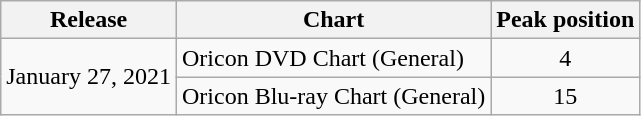<table class="wikitable">
<tr>
<th>Release</th>
<th>Chart</th>
<th>Peak position</th>
</tr>
<tr>
<td rowspan="2">January 27, 2021</td>
<td>Oricon DVD Chart (General)</td>
<td style="text-align:center;">4</td>
</tr>
<tr>
<td>Oricon Blu-ray Chart (General)</td>
<td style="text-align:center;">15</td>
</tr>
</table>
